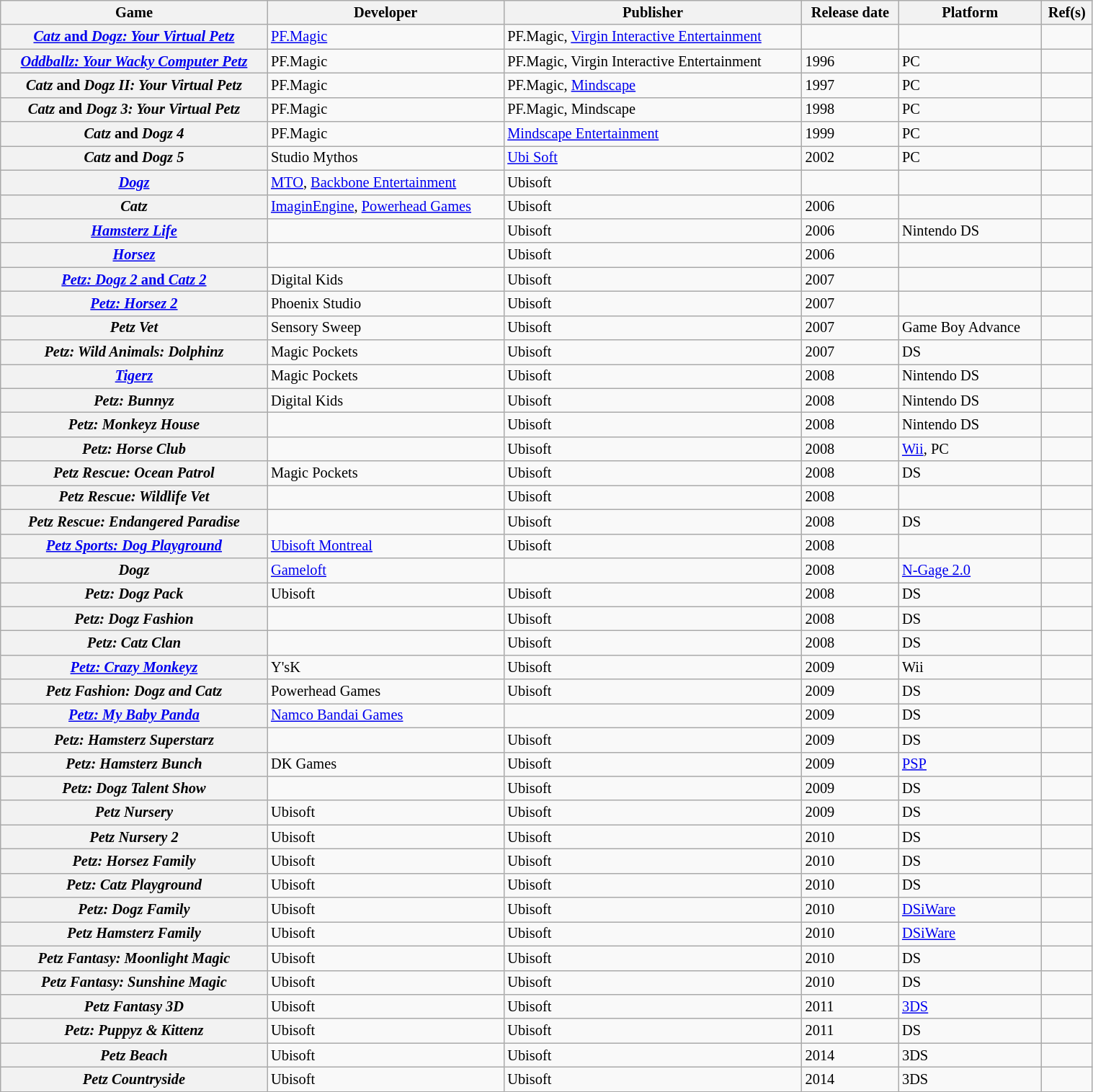<table class="wikitable sortable" style="min-width: 80%; font-size: 85%;">
<tr>
<th>Game</th>
<th>Developer</th>
<th>Publisher</th>
<th>Release date</th>
<th>Platform</th>
<th class="unsortable">Ref(s)</th>
</tr>
<tr>
<th><a href='#'><em>Catz</em> and <em>Dogz: Your Virtual Petz</em></a></th>
<td><a href='#'>PF.Magic</a></td>
<td>PF.Magic, <a href='#'>Virgin Interactive Entertainment</a></td>
<td></td>
<td></td>
<td></td>
</tr>
<tr>
<th><em><a href='#'>Oddballz: Your Wacky Computer Petz</a></em></th>
<td>PF.Magic</td>
<td>PF.Magic, Virgin Interactive Entertainment</td>
<td>1996</td>
<td>PC</td>
<td></td>
</tr>
<tr>
<th><em>Catz</em> and <em>Dogz II: Your Virtual Petz</em></th>
<td>PF.Magic</td>
<td>PF.Magic, <a href='#'>Mindscape</a></td>
<td>1997</td>
<td>PC</td>
<td></td>
</tr>
<tr>
<th><em>Catz</em> and <em>Dogz 3: Your Virtual Petz</em></th>
<td>PF.Magic</td>
<td>PF.Magic, Mindscape</td>
<td>1998</td>
<td>PC</td>
<td></td>
</tr>
<tr>
<th><em>Catz</em> and <em>Dogz 4</em></th>
<td>PF.Magic</td>
<td><a href='#'>Mindscape Entertainment</a></td>
<td>1999</td>
<td>PC</td>
<td></td>
</tr>
<tr>
<th><em>Catz</em> and <em>Dogz 5</em></th>
<td>Studio Mythos</td>
<td><a href='#'>Ubi Soft</a></td>
<td>2002</td>
<td>PC</td>
<td></td>
</tr>
<tr>
<th><em><a href='#'>Dogz</a></em></th>
<td><a href='#'>MTO</a>, <a href='#'>Backbone Entertainment</a></td>
<td>Ubisoft</td>
<td></td>
<td></td>
<td></td>
</tr>
<tr>
<th><em>Catz</em></th>
<td><a href='#'>ImaginEngine</a>, <a href='#'>Powerhead Games</a></td>
<td>Ubisoft</td>
<td>2006</td>
<td></td>
<td></td>
</tr>
<tr>
<th><em><a href='#'>Hamsterz Life</a></em></th>
<td></td>
<td>Ubisoft</td>
<td>2006</td>
<td>Nintendo DS</td>
<td></td>
</tr>
<tr>
<th><em><a href='#'>Horsez</a></em></th>
<td></td>
<td>Ubisoft</td>
<td>2006</td>
<td></td>
<td></td>
</tr>
<tr>
<th><a href='#'><em>Petz: Dogz 2</em> and <em>Catz 2</em></a></th>
<td>Digital Kids</td>
<td>Ubisoft</td>
<td>2007</td>
<td></td>
<td></td>
</tr>
<tr>
<th><em><a href='#'>Petz: Horsez 2</a></em></th>
<td>Phoenix Studio</td>
<td>Ubisoft</td>
<td>2007</td>
<td></td>
<td></td>
</tr>
<tr>
<th><em>Petz Vet</em></th>
<td>Sensory Sweep</td>
<td>Ubisoft</td>
<td>2007</td>
<td>Game Boy Advance</td>
<td></td>
</tr>
<tr>
<th><em>Petz: Wild Animals: Dolphinz</em></th>
<td>Magic Pockets</td>
<td>Ubisoft</td>
<td>2007</td>
<td>DS</td>
<td></td>
</tr>
<tr>
<th><em><a href='#'>Tigerz</a></em></th>
<td>Magic Pockets</td>
<td>Ubisoft</td>
<td>2008</td>
<td>Nintendo DS</td>
<td></td>
</tr>
<tr>
<th><em>Petz: Bunnyz</em></th>
<td>Digital Kids</td>
<td>Ubisoft</td>
<td>2008</td>
<td>Nintendo DS</td>
<td></td>
</tr>
<tr>
<th><em>Petz: Monkeyz House</em></th>
<td></td>
<td>Ubisoft</td>
<td>2008</td>
<td>Nintendo DS</td>
<td></td>
</tr>
<tr>
<th><em>Petz: Horse Club</em></th>
<td></td>
<td>Ubisoft</td>
<td>2008</td>
<td><a href='#'>Wii</a>, PC</td>
<td></td>
</tr>
<tr>
<th><em>Petz Rescue: Ocean Patrol</em></th>
<td>Magic Pockets</td>
<td>Ubisoft</td>
<td>2008</td>
<td>DS</td>
<td></td>
</tr>
<tr>
<th><em>Petz Rescue: Wildlife Vet</em></th>
<td></td>
<td>Ubisoft</td>
<td>2008</td>
<td></td>
<td></td>
</tr>
<tr>
<th><em>Petz Rescue: Endangered Paradise</em></th>
<td></td>
<td>Ubisoft</td>
<td>2008</td>
<td>DS</td>
<td></td>
</tr>
<tr>
<th><em><a href='#'>Petz Sports: Dog Playground</a></em></th>
<td><a href='#'>Ubisoft Montreal</a></td>
<td>Ubisoft</td>
<td>2008</td>
<td></td>
<td></td>
</tr>
<tr>
<th><em>Dogz</em></th>
<td><a href='#'>Gameloft</a></td>
<td></td>
<td>2008</td>
<td><a href='#'>N-Gage 2.0</a></td>
<td></td>
</tr>
<tr>
<th><em>Petz: Dogz Pack</em></th>
<td>Ubisoft</td>
<td>Ubisoft</td>
<td>2008</td>
<td>DS</td>
<td></td>
</tr>
<tr>
<th><em>Petz: Dogz Fashion</em></th>
<td></td>
<td>Ubisoft</td>
<td>2008</td>
<td>DS</td>
<td></td>
</tr>
<tr>
<th><em>Petz: Catz Clan</em></th>
<td></td>
<td>Ubisoft</td>
<td>2008</td>
<td>DS</td>
<td></td>
</tr>
<tr>
<th><em><a href='#'>Petz: Crazy Monkeyz</a></em></th>
<td>Y'sK</td>
<td>Ubisoft</td>
<td>2009</td>
<td>Wii</td>
<td></td>
</tr>
<tr>
<th><em>Petz Fashion: Dogz and Catz</em></th>
<td>Powerhead Games</td>
<td>Ubisoft</td>
<td>2009</td>
<td>DS</td>
<td></td>
</tr>
<tr>
<th><em><a href='#'>Petz: My Baby Panda</a></em></th>
<td><a href='#'>Namco Bandai Games</a></td>
<td></td>
<td>2009</td>
<td>DS</td>
<td></td>
</tr>
<tr>
<th><em>Petz: Hamsterz Superstarz</em></th>
<td></td>
<td>Ubisoft</td>
<td>2009</td>
<td>DS</td>
<td></td>
</tr>
<tr>
<th><em>Petz: Hamsterz Bunch</em></th>
<td>DK Games</td>
<td>Ubisoft</td>
<td>2009</td>
<td><a href='#'>PSP</a></td>
<td></td>
</tr>
<tr>
<th><em>Petz: Dogz Talent Show</em></th>
<td></td>
<td>Ubisoft</td>
<td>2009</td>
<td>DS</td>
<td></td>
</tr>
<tr>
<th><em>Petz Nursery</em></th>
<td>Ubisoft</td>
<td>Ubisoft</td>
<td>2009</td>
<td>DS</td>
<td></td>
</tr>
<tr>
<th><em>Petz Nursery 2</em></th>
<td>Ubisoft</td>
<td>Ubisoft</td>
<td>2010</td>
<td>DS</td>
<td></td>
</tr>
<tr>
<th><em>Petz: Horsez Family</em></th>
<td>Ubisoft</td>
<td>Ubisoft</td>
<td>2010</td>
<td>DS</td>
<td></td>
</tr>
<tr>
<th><em>Petz: Catz Playground</em></th>
<td>Ubisoft</td>
<td>Ubisoft</td>
<td>2010</td>
<td>DS</td>
<td></td>
</tr>
<tr>
<th><em>Petz: Dogz Family</em></th>
<td>Ubisoft</td>
<td>Ubisoft</td>
<td>2010</td>
<td><a href='#'>DSiWare</a></td>
<td></td>
</tr>
<tr>
<th><em>Petz Hamsterz Family</em></th>
<td>Ubisoft</td>
<td>Ubisoft</td>
<td>2010</td>
<td><a href='#'>DSiWare</a></td>
<td></td>
</tr>
<tr>
<th><em>Petz Fantasy: Moonlight Magic</em></th>
<td>Ubisoft</td>
<td>Ubisoft</td>
<td>2010</td>
<td>DS</td>
<td></td>
</tr>
<tr>
<th><em>Petz Fantasy: Sunshine Magic</em></th>
<td>Ubisoft</td>
<td>Ubisoft</td>
<td>2010</td>
<td>DS</td>
<td></td>
</tr>
<tr>
<th><em>Petz Fantasy 3D</em></th>
<td>Ubisoft</td>
<td>Ubisoft</td>
<td>2011</td>
<td><a href='#'>3DS</a></td>
<td></td>
</tr>
<tr>
<th><em>Petz: Puppyz & Kittenz</em></th>
<td>Ubisoft</td>
<td>Ubisoft</td>
<td>2011</td>
<td>DS</td>
<td></td>
</tr>
<tr>
<th><em>Petz Beach</em></th>
<td>Ubisoft</td>
<td>Ubisoft</td>
<td>2014</td>
<td>3DS</td>
<td></td>
</tr>
<tr>
<th><em>Petz Countryside</em></th>
<td>Ubisoft</td>
<td>Ubisoft</td>
<td>2014</td>
<td>3DS</td>
<td></td>
</tr>
</table>
